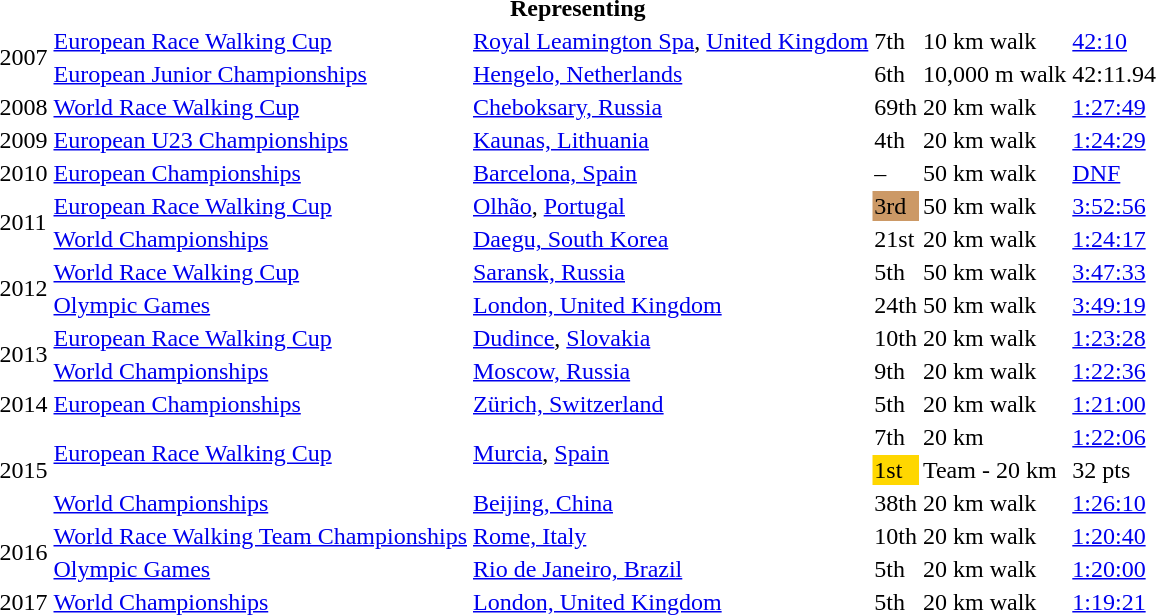<table>
<tr>
<th colspan="6">Representing </th>
</tr>
<tr>
<td rowspan=2>2007</td>
<td><a href='#'>European Race Walking Cup</a></td>
<td><a href='#'>Royal Leamington Spa</a>, <a href='#'>United Kingdom</a></td>
<td>7th</td>
<td>10 km walk</td>
<td><a href='#'>42:10</a></td>
</tr>
<tr>
<td><a href='#'>European Junior Championships</a></td>
<td><a href='#'>Hengelo, Netherlands</a></td>
<td>6th</td>
<td>10,000 m walk</td>
<td>42:11.94</td>
</tr>
<tr>
<td>2008</td>
<td><a href='#'>World Race Walking Cup</a></td>
<td><a href='#'>Cheboksary, Russia</a></td>
<td>69th</td>
<td>20 km walk</td>
<td><a href='#'>1:27:49</a></td>
</tr>
<tr>
<td>2009</td>
<td><a href='#'>European U23 Championships</a></td>
<td><a href='#'>Kaunas, Lithuania</a></td>
<td>4th</td>
<td>20 km walk</td>
<td><a href='#'>1:24:29</a></td>
</tr>
<tr>
<td>2010</td>
<td><a href='#'>European Championships</a></td>
<td><a href='#'>Barcelona, Spain</a></td>
<td>–</td>
<td>50 km walk</td>
<td><a href='#'>DNF</a></td>
</tr>
<tr>
<td rowspan=2>2011</td>
<td><a href='#'>European Race Walking Cup</a></td>
<td><a href='#'>Olhão</a>, <a href='#'>Portugal</a></td>
<td bgcolor=cc9966>3rd</td>
<td>50 km walk</td>
<td><a href='#'>3:52:56</a></td>
</tr>
<tr>
<td><a href='#'>World Championships</a></td>
<td><a href='#'>Daegu, South Korea</a></td>
<td>21st</td>
<td>20 km walk</td>
<td><a href='#'>1:24:17</a></td>
</tr>
<tr>
<td rowspan=2>2012</td>
<td><a href='#'>World Race Walking Cup</a></td>
<td><a href='#'>Saransk, Russia</a></td>
<td>5th</td>
<td>50 km walk</td>
<td><a href='#'>3:47:33</a></td>
</tr>
<tr>
<td><a href='#'>Olympic Games</a></td>
<td><a href='#'>London, United Kingdom</a></td>
<td>24th</td>
<td>50 km walk</td>
<td><a href='#'>3:49:19</a></td>
</tr>
<tr>
<td rowspan=2>2013</td>
<td><a href='#'>European Race Walking Cup</a></td>
<td><a href='#'>Dudince</a>, <a href='#'>Slovakia</a></td>
<td>10th</td>
<td>20 km walk</td>
<td><a href='#'>1:23:28</a></td>
</tr>
<tr>
<td><a href='#'>World Championships</a></td>
<td><a href='#'>Moscow, Russia</a></td>
<td>9th</td>
<td>20 km walk</td>
<td><a href='#'>1:22:36</a></td>
</tr>
<tr>
<td>2014</td>
<td><a href='#'>European Championships</a></td>
<td><a href='#'>Zürich, Switzerland</a></td>
<td>5th</td>
<td>20 km walk</td>
<td><a href='#'>1:21:00</a></td>
</tr>
<tr>
<td rowspan=3>2015</td>
<td rowspan=2><a href='#'>European Race Walking Cup</a></td>
<td rowspan=2><a href='#'>Murcia</a>, <a href='#'>Spain</a></td>
<td>7th</td>
<td>20 km</td>
<td><a href='#'>1:22:06</a></td>
</tr>
<tr>
<td bgcolor=gold>1st</td>
<td>Team - 20 km</td>
<td>32 pts</td>
</tr>
<tr>
<td><a href='#'>World Championships</a></td>
<td><a href='#'>Beijing, China</a></td>
<td>38th</td>
<td>20 km walk</td>
<td><a href='#'>1:26:10</a></td>
</tr>
<tr>
<td rowspan=2>2016</td>
<td><a href='#'>World Race Walking Team Championships</a></td>
<td><a href='#'>Rome, Italy</a></td>
<td>10th</td>
<td>20 km walk</td>
<td><a href='#'>1:20:40</a></td>
</tr>
<tr>
<td><a href='#'>Olympic Games</a></td>
<td><a href='#'>Rio de Janeiro, Brazil</a></td>
<td>5th</td>
<td>20 km walk</td>
<td><a href='#'>1:20:00</a></td>
</tr>
<tr>
<td>2017</td>
<td><a href='#'>World Championships</a></td>
<td><a href='#'>London, United Kingdom</a></td>
<td>5th</td>
<td>20 km walk</td>
<td><a href='#'>1:19:21</a></td>
</tr>
</table>
